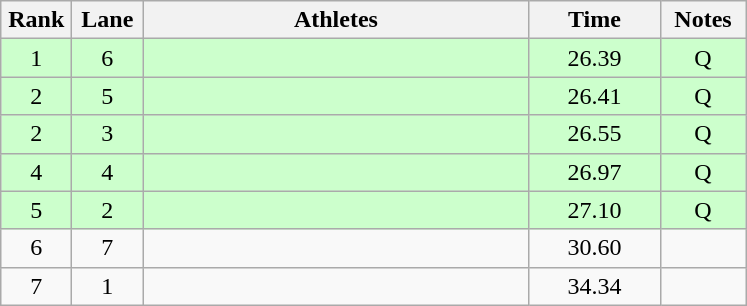<table class="wikitable sortable" style="text-align:center;">
<tr>
<th width=40>Rank</th>
<th width=40>Lane</th>
<th width=250>Athletes</th>
<th width=80>Time</th>
<th width=50>Notes</th>
</tr>
<tr bgcolor=ccffcc>
<td>1</td>
<td>6</td>
<td align=left></td>
<td>26.39</td>
<td>Q</td>
</tr>
<tr bgcolor=ccffcc>
<td>2</td>
<td>5</td>
<td align=left></td>
<td>26.41</td>
<td>Q</td>
</tr>
<tr bgcolor=ccffcc>
<td>2</td>
<td>3</td>
<td align=left></td>
<td>26.55</td>
<td>Q</td>
</tr>
<tr bgcolor=ccffcc>
<td>4</td>
<td>4</td>
<td align=left></td>
<td>26.97</td>
<td>Q</td>
</tr>
<tr bgcolor=ccffcc>
<td>5</td>
<td>2</td>
<td align=left></td>
<td>27.10</td>
<td>Q</td>
</tr>
<tr>
<td>6</td>
<td>7</td>
<td align=left></td>
<td>30.60</td>
<td></td>
</tr>
<tr>
<td>7</td>
<td>1</td>
<td align=left></td>
<td>34.34</td>
<td></td>
</tr>
</table>
